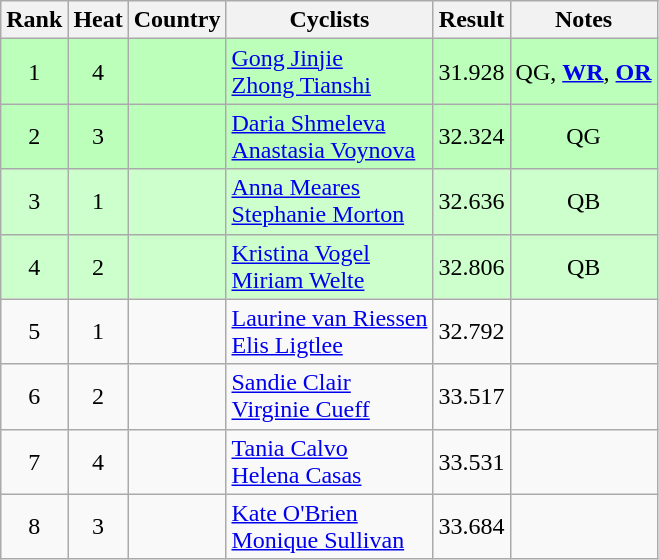<table class="wikitable sortable" style="text-align:center;">
<tr>
<th>Rank</th>
<th>Heat</th>
<th>Country</th>
<th class="unsortable">Cyclists</th>
<th>Result</th>
<th class="unsortable">Notes</th>
</tr>
<tr bgcolor=bbffbb>
<td>1</td>
<td>4</td>
<td align="left"></td>
<td align="left"><a href='#'>Gong Jinjie</a><br><a href='#'>Zhong Tianshi</a></td>
<td>31.928</td>
<td>QG, <strong><a href='#'>WR</a></strong>, <strong><a href='#'>OR</a></strong></td>
</tr>
<tr bgcolor=bbffbb>
<td>2</td>
<td>3</td>
<td align="left"></td>
<td align="left"><a href='#'>Daria Shmeleva</a><br><a href='#'>Anastasia Voynova</a></td>
<td>32.324</td>
<td>QG</td>
</tr>
<tr bgcolor=ccffcc>
<td>3</td>
<td>1</td>
<td align="left"></td>
<td align="left"><a href='#'>Anna Meares</a><br><a href='#'>Stephanie Morton</a></td>
<td>32.636</td>
<td>QB</td>
</tr>
<tr bgcolor=ccffcc>
<td>4</td>
<td>2</td>
<td align="left"></td>
<td align="left"><a href='#'>Kristina Vogel</a><br><a href='#'>Miriam Welte</a></td>
<td>32.806</td>
<td>QB</td>
</tr>
<tr>
<td>5</td>
<td>1</td>
<td align="left"></td>
<td align="left"><a href='#'>Laurine van Riessen</a><br><a href='#'>Elis Ligtlee</a></td>
<td>32.792</td>
<td></td>
</tr>
<tr>
<td>6</td>
<td>2</td>
<td align="left"></td>
<td align="left"><a href='#'>Sandie Clair</a><br><a href='#'>Virginie Cueff</a></td>
<td>33.517</td>
<td></td>
</tr>
<tr>
<td>7</td>
<td>4</td>
<td align="left"></td>
<td align="left"><a href='#'>Tania Calvo</a><br><a href='#'>Helena Casas</a></td>
<td>33.531</td>
<td></td>
</tr>
<tr>
<td>8</td>
<td>3</td>
<td align="left"></td>
<td align="left"><a href='#'>Kate O'Brien</a><br><a href='#'>Monique Sullivan</a></td>
<td>33.684</td>
<td></td>
</tr>
</table>
